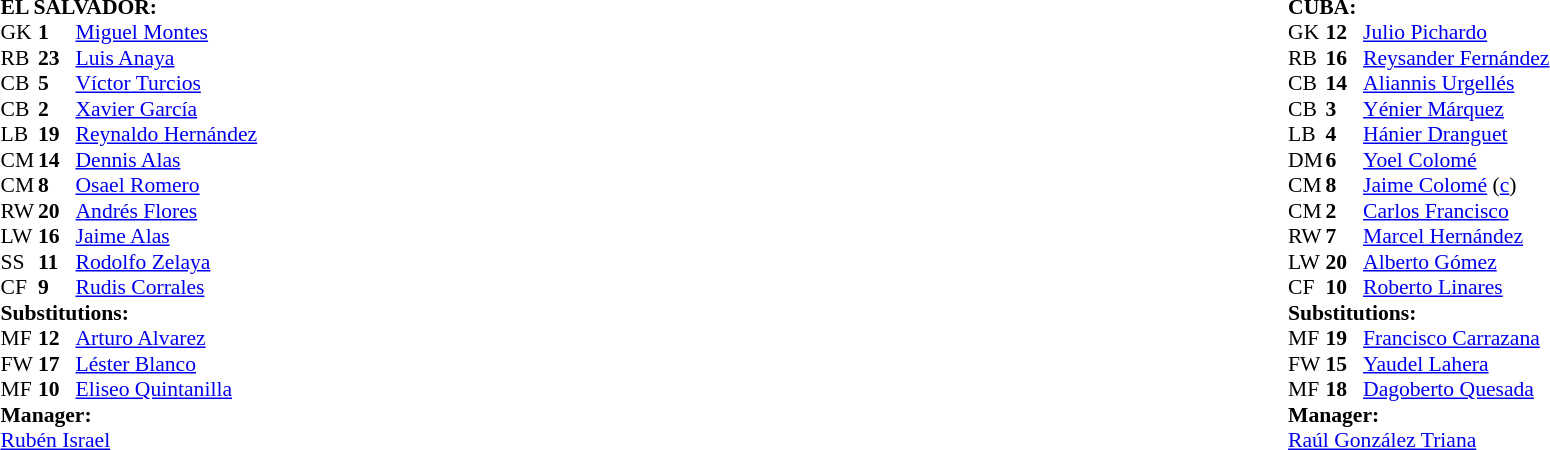<table width="100%">
<tr>
<td valign="top" width="50%"><br><table style="font-size: 90%" cellspacing="0" cellpadding="0">
<tr>
<td colspan=4><br><strong>EL SALVADOR:</strong></td>
</tr>
<tr>
<th width="25"></th>
<th width="25"></th>
</tr>
<tr>
<td>GK</td>
<td><strong>1</strong></td>
<td><a href='#'>Miguel Montes</a></td>
</tr>
<tr>
<td>RB</td>
<td><strong>23</strong></td>
<td><a href='#'>Luis Anaya</a></td>
</tr>
<tr>
<td>CB</td>
<td><strong>5</strong></td>
<td><a href='#'>Víctor Turcios</a></td>
</tr>
<tr>
<td>CB</td>
<td><strong>2</strong></td>
<td><a href='#'>Xavier García</a></td>
<td></td>
</tr>
<tr>
<td>LB</td>
<td><strong>19</strong></td>
<td><a href='#'>Reynaldo Hernández</a></td>
<td></td>
<td></td>
</tr>
<tr>
<td>CM</td>
<td><strong>14</strong></td>
<td><a href='#'>Dennis Alas</a></td>
</tr>
<tr>
<td>CM</td>
<td><strong>8</strong></td>
<td><a href='#'>Osael Romero</a></td>
</tr>
<tr>
<td>RW</td>
<td><strong>20</strong></td>
<td><a href='#'>Andrés Flores</a></td>
<td></td>
<td></td>
</tr>
<tr>
<td>LW</td>
<td><strong>16</strong></td>
<td><a href='#'>Jaime Alas</a></td>
</tr>
<tr>
<td>SS</td>
<td><strong>11</strong></td>
<td><a href='#'>Rodolfo Zelaya</a></td>
</tr>
<tr>
<td>CF</td>
<td><strong>9</strong></td>
<td><a href='#'>Rudis Corrales</a></td>
<td></td>
<td></td>
</tr>
<tr>
<td colspan=3><strong>Substitutions:</strong></td>
</tr>
<tr>
<td>MF</td>
<td><strong>12</strong></td>
<td><a href='#'>Arturo Alvarez</a></td>
<td></td>
<td></td>
</tr>
<tr>
<td>FW</td>
<td><strong>17</strong></td>
<td><a href='#'>Léster Blanco</a></td>
<td></td>
<td></td>
</tr>
<tr>
<td>MF</td>
<td><strong>10</strong></td>
<td><a href='#'>Eliseo Quintanilla</a></td>
<td></td>
<td></td>
</tr>
<tr>
<td colspan=3><strong>Manager:</strong></td>
</tr>
<tr>
<td colspan=3> <a href='#'>Rubén Israel</a></td>
</tr>
</table>
</td>
<td valign="top"></td>
<td valign="top" width="50%"><br><table style="font-size: 90%" cellspacing="0" cellpadding="0" align="center">
<tr>
<td colspan=4><br><strong>CUBA:</strong></td>
</tr>
<tr>
<th width=25></th>
<th width=25></th>
</tr>
<tr>
<td>GK</td>
<td><strong>12</strong></td>
<td><a href='#'>Julio Pichardo</a></td>
</tr>
<tr>
<td>RB</td>
<td><strong>16</strong></td>
<td><a href='#'>Reysander Fernández</a></td>
<td></td>
</tr>
<tr>
<td>CB</td>
<td><strong>14</strong></td>
<td><a href='#'>Aliannis Urgellés</a></td>
<td></td>
</tr>
<tr>
<td>CB</td>
<td><strong>3</strong></td>
<td><a href='#'>Yénier Márquez</a></td>
</tr>
<tr>
<td>LB</td>
<td><strong>4</strong></td>
<td><a href='#'>Hánier Dranguet</a></td>
</tr>
<tr>
<td>DM</td>
<td><strong>6</strong></td>
<td><a href='#'>Yoel Colomé</a></td>
<td></td>
<td></td>
</tr>
<tr>
<td>CM</td>
<td><strong>8</strong></td>
<td><a href='#'>Jaime Colomé</a> (<a href='#'>c</a>)</td>
<td></td>
<td></td>
</tr>
<tr>
<td>CM</td>
<td><strong>2</strong></td>
<td><a href='#'>Carlos Francisco</a></td>
</tr>
<tr>
<td>RW</td>
<td><strong>7</strong></td>
<td><a href='#'>Marcel Hernández</a></td>
</tr>
<tr>
<td>LW</td>
<td><strong>20</strong></td>
<td><a href='#'>Alberto Gómez</a></td>
</tr>
<tr>
<td>CF</td>
<td><strong>10</strong></td>
<td><a href='#'>Roberto Linares</a></td>
<td></td>
<td></td>
</tr>
<tr>
<td colspan=3><strong>Substitutions:</strong></td>
</tr>
<tr>
<td>MF</td>
<td><strong>19</strong></td>
<td><a href='#'>Francisco Carrazana</a></td>
<td></td>
<td></td>
</tr>
<tr>
<td>FW</td>
<td><strong>15</strong></td>
<td><a href='#'>Yaudel Lahera</a></td>
<td></td>
<td></td>
</tr>
<tr>
<td>MF</td>
<td><strong>18</strong></td>
<td><a href='#'>Dagoberto Quesada</a></td>
<td></td>
<td></td>
</tr>
<tr>
<td colspan=3><strong>Manager:</strong></td>
</tr>
<tr>
<td colspan=3><a href='#'>Raúl González Triana</a></td>
</tr>
</table>
</td>
</tr>
</table>
